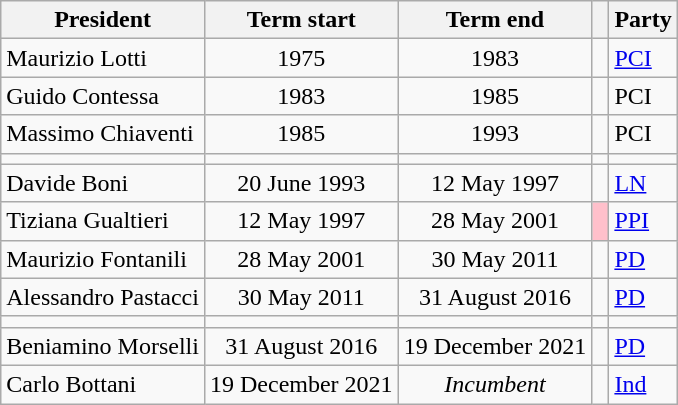<table class="wikitable">
<tr>
<th>President</th>
<th>Term start</th>
<th>Term end</th>
<th class=unsortable> </th>
<th>Party</th>
</tr>
<tr>
<td>Maurizio Lotti</td>
<td align=center>1975</td>
<td align=center>1983</td>
<td bgcolor=></td>
<td><a href='#'>PCI</a></td>
</tr>
<tr>
<td>Guido Contessa</td>
<td align=center>1983</td>
<td align=center>1985</td>
<td bgcolor=></td>
<td>PCI</td>
</tr>
<tr>
<td>Massimo Chiaventi</td>
<td align=center>1985</td>
<td align=center>1993</td>
<td bgcolor=></td>
<td>PCI</td>
</tr>
<tr>
<td></td>
<td></td>
<td></td>
<td></td>
<td></td>
</tr>
<tr>
<td>Davide Boni</td>
<td align=center>20 June 1993</td>
<td align=center>12 May 1997</td>
<td bgcolor=></td>
<td><a href='#'>LN</a></td>
</tr>
<tr>
<td>Tiziana Gualtieri</td>
<td align=center>12 May 1997</td>
<td align=center>28 May 2001</td>
<td bgcolor=pink></td>
<td><a href='#'>PPI</a></td>
</tr>
<tr>
<td>Maurizio Fontanili</td>
<td align=center>28 May 2001</td>
<td align=center>30 May 2011</td>
<td bgcolor=></td>
<td><a href='#'>PD</a></td>
</tr>
<tr>
<td>Alessandro Pastacci</td>
<td align=center>30 May 2011</td>
<td align=center>31 August 2016</td>
<td bgcolor=></td>
<td><a href='#'>PD</a></td>
</tr>
<tr>
<td></td>
<td></td>
<td></td>
<td></td>
<td></td>
</tr>
<tr>
<td>Beniamino Morselli</td>
<td align=center>31 August 2016</td>
<td align=center>19 December 2021</td>
<td bgcolor=></td>
<td><a href='#'>PD</a></td>
</tr>
<tr>
<td>Carlo Bottani</td>
<td align=center>19 December 2021</td>
<td align=center><em>Incumbent</em></td>
<td bgcolor=></td>
<td><a href='#'>Ind</a></td>
</tr>
</table>
